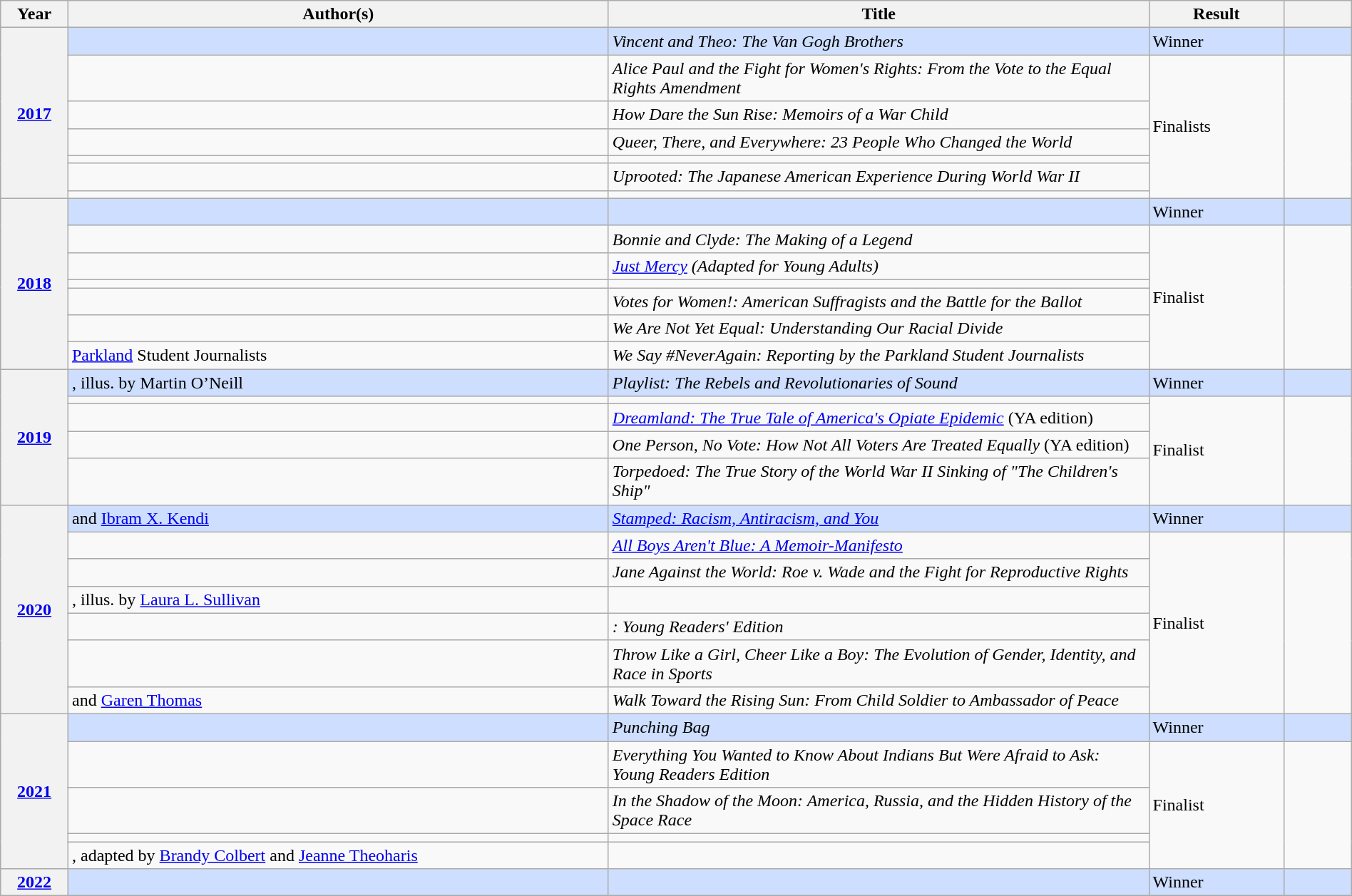<table class="wikitable sortable mw-collapsible" width="100%">
<tr>
<th scope=col width="5%">Year</th>
<th scope=col width="40%">Author(s)</th>
<th scope=col width="40%">Title</th>
<th scope=col width="10%">Result</th>
<th scope=col width="5%" class="unsortable"></th>
</tr>
<tr style="background:#cddeff">
<th scope=row rowspan="7"><a href='#'>2017</a></th>
<td></td>
<td><em>Vincent and Theo: The Van Gogh Brothers</em></td>
<td>Winner</td>
<td></td>
</tr>
<tr>
<td></td>
<td><em>Alice Paul and the Fight for Women's Rights: From the Vote to the Equal Rights Amendment</em></td>
<td rowspan="6">Finalists</td>
<td rowspan="6"></td>
</tr>
<tr>
<td></td>
<td><em>How Dare the Sun Rise: Memoirs of a War Child</em></td>
</tr>
<tr>
<td></td>
<td><em>Queer, There, and Everywhere: 23 People Who Changed the World</em></td>
</tr>
<tr>
<td></td>
<td></td>
</tr>
<tr>
<td></td>
<td><em>Uprooted: The Japanese American Experience During World War II</em></td>
</tr>
<tr>
<td></td>
<td></td>
</tr>
<tr style="background:#cddeff">
<th scope=row rowspan="7"><a href='#'>2018</a></th>
<td></td>
<td></td>
<td>Winner</td>
<td></td>
</tr>
<tr>
<td></td>
<td><em>Bonnie and Clyde: The Making of a Legend</em></td>
<td rowspan="6">Finalist</td>
<td rowspan="6"></td>
</tr>
<tr>
<td></td>
<td><em><a href='#'>Just Mercy</a> (Adapted for Young Adults)</em></td>
</tr>
<tr>
<td></td>
<td></td>
</tr>
<tr>
<td></td>
<td><em>Votes for Women!: American Suffragists and the Battle for the Ballot</em></td>
</tr>
<tr>
<td></td>
<td><em>We Are Not Yet Equal: Understanding Our Racial Divide</em></td>
</tr>
<tr>
<td><a href='#'>Parkland</a> Student Journalists</td>
<td><em>We Say #NeverAgain: Reporting by the Parkland Student Journalists</em></td>
</tr>
<tr style="background:#cddeff">
<th scope=row rowspan="5"><a href='#'>2019</a></th>
<td>, illus. by Martin O’Neill</td>
<td><em>Playlist: The Rebels and Revolutionaries of Sound</em></td>
<td>Winner</td>
<td></td>
</tr>
<tr>
<td></td>
<td></td>
<td rowspan="4">Finalist</td>
<td rowspan="4"></td>
</tr>
<tr>
<td></td>
<td><em><a href='#'>Dreamland: The True Tale of America's Opiate Epidemic</a></em> (YA edition)</td>
</tr>
<tr>
<td></td>
<td><em>One Person, No Vote: How Not All Voters Are Treated Equally</em> (YA edition)</td>
</tr>
<tr>
<td></td>
<td><em>Torpedoed: The True Story of the World War II Sinking of "The Children's Ship"</em></td>
</tr>
<tr style="background:#cddeff">
<th scope=row rowspan="7"><a href='#'>2020</a></th>
<td> and <a href='#'>Ibram X. Kendi</a></td>
<td><em><a href='#'>Stamped: Racism, Antiracism, and You</a></em></td>
<td>Winner</td>
<td></td>
</tr>
<tr>
<td></td>
<td><em><a href='#'>All Boys Aren't Blue: A Memoir-Manifesto</a></em></td>
<td rowspan="6">Finalist</td>
<td rowspan="6"></td>
</tr>
<tr>
<td></td>
<td><em>Jane Against the World: Roe v. Wade and the Fight for Reproductive Rights</em></td>
</tr>
<tr>
<td>, illus. by <a href='#'>Laura L. Sullivan</a></td>
<td></td>
</tr>
<tr>
<td></td>
<td><em>: Young Readers' Edition</em></td>
</tr>
<tr>
<td></td>
<td><em>Throw Like a Girl, Cheer Like a Boy: The Evolution of Gender, Identity, and Race in Sports</em></td>
</tr>
<tr>
<td> and <a href='#'>Garen Thomas</a></td>
<td><em>Walk Toward the Rising Sun: From Child Soldier to Ambassador of Peace</em></td>
</tr>
<tr style="background:#cddeff">
<th scope=row rowspan="5"><a href='#'>2021</a></th>
<td></td>
<td><em>Punching Bag</em></td>
<td>Winner</td>
<td></td>
</tr>
<tr>
<td></td>
<td><em>Everything You Wanted to Know About Indians But Were Afraid to Ask: Young Readers Edition</em></td>
<td rowspan="4">Finalist</td>
<td rowspan="4"></td>
</tr>
<tr>
<td></td>
<td><em>In the Shadow of the Moon: America, Russia, and the Hidden History of the Space Race</em></td>
</tr>
<tr>
<td></td>
<td></td>
</tr>
<tr>
<td>, adapted by <a href='#'>Brandy Colbert</a> and <a href='#'>Jeanne Theoharis</a></td>
<td></td>
</tr>
<tr style="background:#cddeff">
<th><a href='#'>2022</a></th>
<td></td>
<td></td>
<td>Winner</td>
<td></td>
</tr>
</table>
